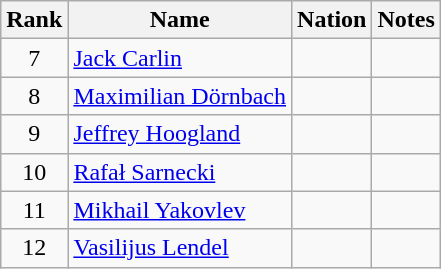<table class="wikitable sortable" style="text-align:center">
<tr>
<th>Rank</th>
<th>Name</th>
<th>Nation</th>
<th>Notes</th>
</tr>
<tr>
<td>7</td>
<td align=left><a href='#'>Jack Carlin</a></td>
<td align=left></td>
<td></td>
</tr>
<tr>
<td>8</td>
<td align=left><a href='#'>Maximilian Dörnbach</a></td>
<td align=left></td>
<td></td>
</tr>
<tr>
<td>9</td>
<td align=left><a href='#'>Jeffrey Hoogland</a></td>
<td align=left></td>
<td></td>
</tr>
<tr>
<td>10</td>
<td align=left><a href='#'>Rafał Sarnecki</a></td>
<td align=left></td>
<td></td>
</tr>
<tr>
<td>11</td>
<td align=left><a href='#'>Mikhail Yakovlev</a></td>
<td align=left></td>
<td></td>
</tr>
<tr>
<td>12</td>
<td align=left><a href='#'>Vasilijus Lendel</a></td>
<td align=left></td>
<td></td>
</tr>
</table>
